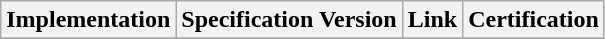<table class="wikitable sortable">
<tr>
<th>Implementation</th>
<th>Specification Version</th>
<th>Link</th>
<th>Certification</th>
</tr>
<tr>
</tr>
</table>
